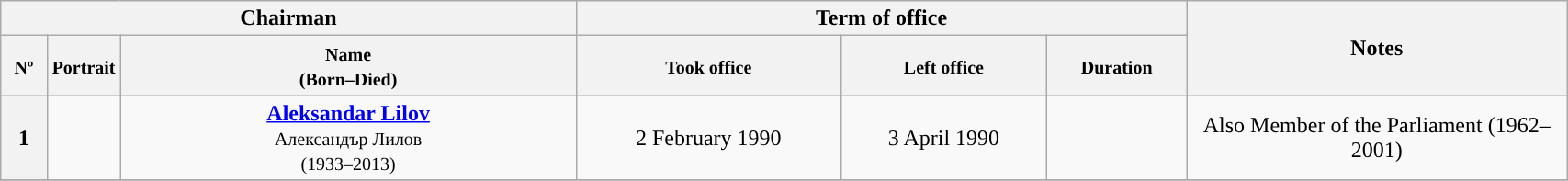<table class="wikitable" style="text-align:center; width:90%">
<tr>
<th width=35% colspan=3>Chairman</th>
<th width=40% colspan=3>Term of office</th>
<th width=25% rowspan=2>Notes</th>
</tr>
<tr>
<th width=3%><small>Nº</small></th>
<th><small>Portrait</small></th>
<th width=30%><small>Name<br>(Born–Died)</small></th>
<th><small>Took office</small></th>
<th><small>Left office</small></th>
<th><small>Duration</small></th>
</tr>
<tr>
<th style="background:">1</th>
<td></td>
<td><strong><a href='#'>Aleksandar Lilov</a></strong><br><small><span>Александър Лилов</span><br>(1933–2013)</small></td>
<td>2 February 1990</td>
<td>3 April 1990</td>
<td></td>
<td>Also Member of the Parliament (1962–2001)</td>
</tr>
<tr>
</tr>
</table>
